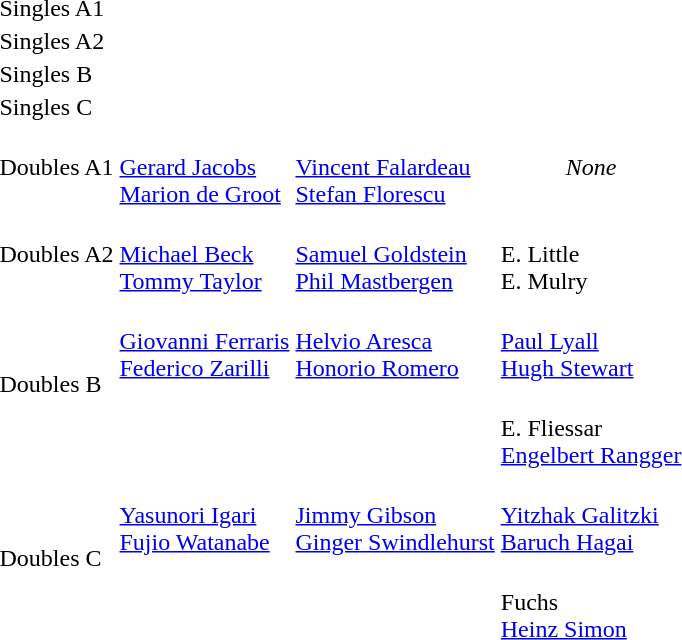<table>
<tr>
<td rowspan="2">Singles A1<br></td>
<td rowspan="2"></td>
<td rowspan="2"></td>
<td></td>
</tr>
<tr>
<td></td>
</tr>
<tr>
<td rowspan="2">Singles A2<br></td>
<td rowspan="2"></td>
<td rowspan="2"></td>
<td></td>
</tr>
<tr>
<td></td>
</tr>
<tr>
<td rowspan="2">Singles B<br></td>
<td rowspan="2"></td>
<td rowspan="2"></td>
<td></td>
</tr>
<tr>
<td></td>
</tr>
<tr>
<td rowspan="2">Singles C<br></td>
<td rowspan="2"></td>
<td rowspan="2"></td>
<td></td>
</tr>
<tr>
<td></td>
</tr>
<tr>
<td>Doubles A1<br></td>
<td valign=top> <br><a href='#'>Gerard Jacobs</a> <br> <a href='#'>Marion de Groot</a></td>
<td valign=top> <br> <a href='#'>Vincent Falardeau</a> <br> <a href='#'>Stefan Florescu</a></td>
<td align="center"><em>None</em></td>
</tr>
<tr>
<td>Doubles A2<br></td>
<td valign=top> <br> <a href='#'>Michael Beck</a> <br> <a href='#'>Tommy Taylor</a></td>
<td valign=top> <br> <a href='#'>Samuel Goldstein</a> <br> <a href='#'>Phil Mastbergen</a></td>
<td valign=top> <br> E. Little <br> E. Mulry</td>
</tr>
<tr>
<td rowspan="2">Doubles B<br></td>
<td rowspan="2" valign=top> <br> <a href='#'>Giovanni Ferraris</a> <br> <a href='#'>Federico Zarilli</a></td>
<td rowspan="2" valign=top> <br> <a href='#'>Helvio Aresca</a> <br> <a href='#'>Honorio Romero</a></td>
<td valign=top> <br> <a href='#'>Paul Lyall</a> <br> <a href='#'>Hugh Stewart</a></td>
</tr>
<tr>
<td valign=top> <br> E. Fliessar <br> <a href='#'>Engelbert Rangger</a></td>
</tr>
<tr>
<td rowspan="2">Doubles C<br></td>
<td rowspan="2" valign=top> <br> <a href='#'>Yasunori Igari</a> <br> <a href='#'>Fujio Watanabe</a></td>
<td rowspan="2" valign=top> <br> <a href='#'>Jimmy Gibson</a> <br> <a href='#'>Ginger Swindlehurst</a></td>
<td valign=top> <br> <a href='#'>Yitzhak Galitzki</a> <br> <a href='#'>Baruch Hagai</a></td>
</tr>
<tr>
<td valign=top> <br> Fuchs <br> <a href='#'>Heinz Simon</a></td>
</tr>
</table>
